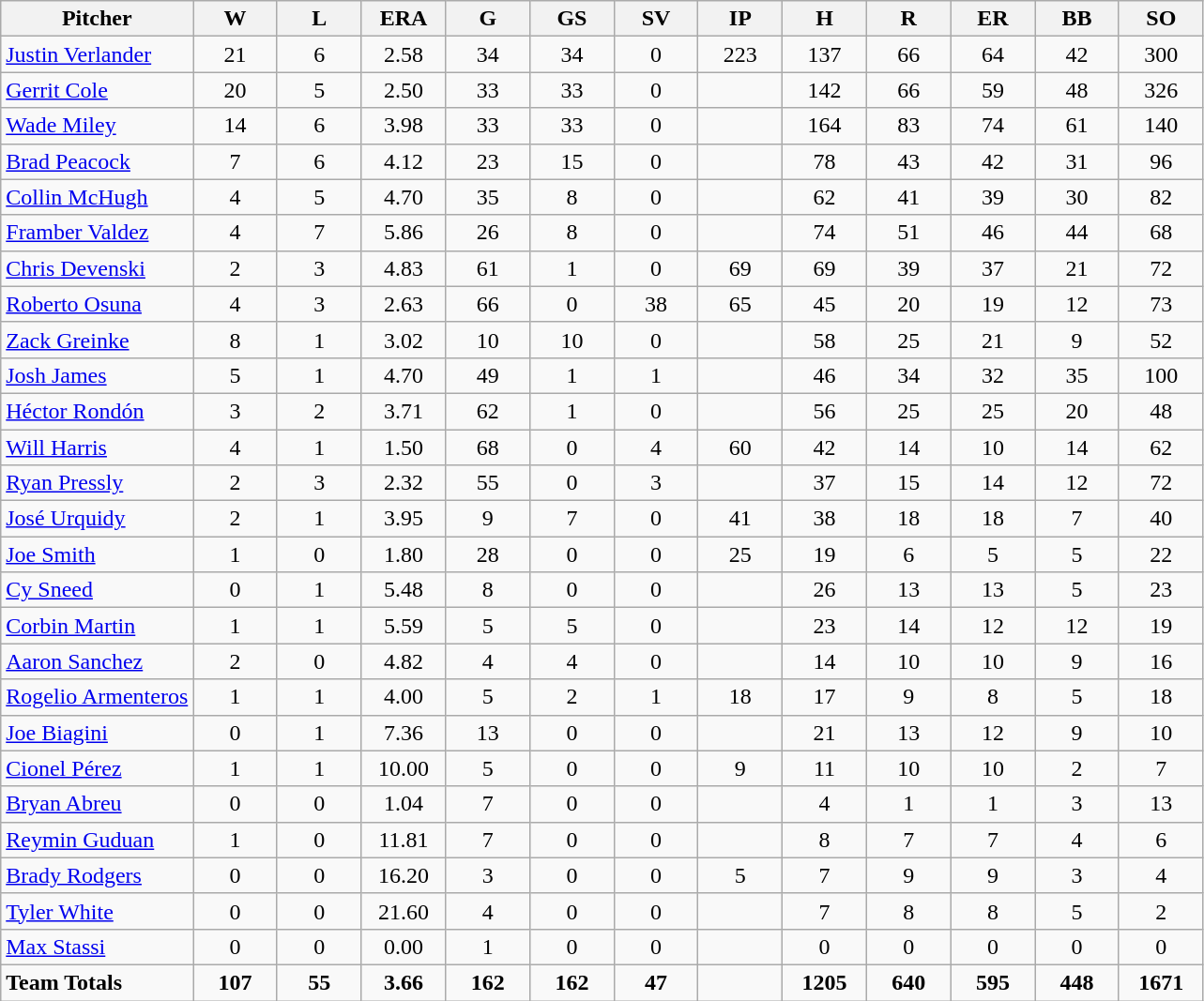<table class="wikitable sortable sticky-header" style="text-align:center">
<tr>
<th bgcolor=#DDDDFF; width="16%">Pitcher</th>
<th bgcolor=#DDDDFF; width="7%">W</th>
<th bgcolor=#DDDDFF; width="7%">L</th>
<th bgcolor=#DDDDFF; width="7%">ERA</th>
<th bgcolor=#DDDDFF; width="7%">G</th>
<th bgcolor=#DDDDFF; width="7%">GS</th>
<th bgcolor=#DDDDFF; width="7%">SV</th>
<th bgcolor=#DDDDFF; width="7%">IP</th>
<th bgcolor=#DDDDFF; width="7%">H</th>
<th bgcolor=#DDDDFF; width="7%">R</th>
<th bgcolor=#DDDDFF; width="7%">ER</th>
<th bgcolor=#DDDDFF; width="7%">BB</th>
<th bgcolor=#DDDDFF; width="7%">SO</th>
</tr>
<tr>
<td style="text-align:left"><a href='#'>Justin Verlander</a></td>
<td>21</td>
<td>6</td>
<td>2.58</td>
<td>34</td>
<td>34</td>
<td>0</td>
<td>223</td>
<td>137</td>
<td>66</td>
<td>64</td>
<td>42</td>
<td>300</td>
</tr>
<tr>
<td style="text-align:left"><a href='#'>Gerrit Cole</a></td>
<td>20</td>
<td>5</td>
<td>2.50</td>
<td>33</td>
<td>33</td>
<td>0</td>
<td></td>
<td>142</td>
<td>66</td>
<td>59</td>
<td>48</td>
<td>326</td>
</tr>
<tr>
<td style="text-align:left"><a href='#'>Wade Miley</a></td>
<td>14</td>
<td>6</td>
<td>3.98</td>
<td>33</td>
<td>33</td>
<td>0</td>
<td></td>
<td>164</td>
<td>83</td>
<td>74</td>
<td>61</td>
<td>140</td>
</tr>
<tr>
<td style="text-align:left"><a href='#'>Brad Peacock</a></td>
<td>7</td>
<td>6</td>
<td>4.12</td>
<td>23</td>
<td>15</td>
<td>0</td>
<td></td>
<td>78</td>
<td>43</td>
<td>42</td>
<td>31</td>
<td>96</td>
</tr>
<tr>
<td style="text-align:left"><a href='#'>Collin McHugh</a></td>
<td>4</td>
<td>5</td>
<td>4.70</td>
<td>35</td>
<td>8</td>
<td>0</td>
<td></td>
<td>62</td>
<td>41</td>
<td>39</td>
<td>30</td>
<td>82</td>
</tr>
<tr>
<td style="text-align:left"><a href='#'>Framber Valdez</a></td>
<td>4</td>
<td>7</td>
<td>5.86</td>
<td>26</td>
<td>8</td>
<td>0</td>
<td></td>
<td>74</td>
<td>51</td>
<td>46</td>
<td>44</td>
<td>68</td>
</tr>
<tr>
<td style="text-align:left"><a href='#'>Chris Devenski</a></td>
<td>2</td>
<td>3</td>
<td>4.83</td>
<td>61</td>
<td>1</td>
<td>0</td>
<td>69</td>
<td>69</td>
<td>39</td>
<td>37</td>
<td>21</td>
<td>72</td>
</tr>
<tr>
<td style="text-align:left"><a href='#'>Roberto Osuna</a></td>
<td>4</td>
<td>3</td>
<td>2.63</td>
<td>66</td>
<td>0</td>
<td>38</td>
<td>65</td>
<td>45</td>
<td>20</td>
<td>19</td>
<td>12</td>
<td>73</td>
</tr>
<tr>
<td style="text-align:left"><a href='#'>Zack Greinke</a></td>
<td>8</td>
<td>1</td>
<td>3.02</td>
<td>10</td>
<td>10</td>
<td>0</td>
<td></td>
<td>58</td>
<td>25</td>
<td>21</td>
<td>9</td>
<td>52</td>
</tr>
<tr>
<td style="text-align:left"><a href='#'>Josh James</a></td>
<td>5</td>
<td>1</td>
<td>4.70</td>
<td>49</td>
<td>1</td>
<td>1</td>
<td></td>
<td>46</td>
<td>34</td>
<td>32</td>
<td>35</td>
<td>100</td>
</tr>
<tr>
<td style="text-align:left"><a href='#'>Héctor Rondón</a></td>
<td>3</td>
<td>2</td>
<td>3.71</td>
<td>62</td>
<td>1</td>
<td>0</td>
<td></td>
<td>56</td>
<td>25</td>
<td>25</td>
<td>20</td>
<td>48</td>
</tr>
<tr>
<td style="text-align:left"><a href='#'>Will Harris</a></td>
<td>4</td>
<td>1</td>
<td>1.50</td>
<td>68</td>
<td>0</td>
<td>4</td>
<td>60</td>
<td>42</td>
<td>14</td>
<td>10</td>
<td>14</td>
<td>62</td>
</tr>
<tr>
<td style="text-align:left"><a href='#'>Ryan Pressly</a></td>
<td>2</td>
<td>3</td>
<td>2.32</td>
<td>55</td>
<td>0</td>
<td>3</td>
<td></td>
<td>37</td>
<td>15</td>
<td>14</td>
<td>12</td>
<td>72</td>
</tr>
<tr>
<td style="text-align:left"><a href='#'>José Urquidy</a></td>
<td>2</td>
<td>1</td>
<td>3.95</td>
<td>9</td>
<td>7</td>
<td>0</td>
<td>41</td>
<td>38</td>
<td>18</td>
<td>18</td>
<td>7</td>
<td>40</td>
</tr>
<tr>
<td style="text-align:left"><a href='#'>Joe Smith</a></td>
<td>1</td>
<td>0</td>
<td>1.80</td>
<td>28</td>
<td>0</td>
<td>0</td>
<td>25</td>
<td>19</td>
<td>6</td>
<td>5</td>
<td>5</td>
<td>22</td>
</tr>
<tr>
<td style="text-align:left"><a href='#'>Cy Sneed</a></td>
<td>0</td>
<td>1</td>
<td>5.48</td>
<td>8</td>
<td>0</td>
<td>0</td>
<td></td>
<td>26</td>
<td>13</td>
<td>13</td>
<td>5</td>
<td>23</td>
</tr>
<tr>
<td style="text-align:left"><a href='#'>Corbin Martin</a></td>
<td>1</td>
<td>1</td>
<td>5.59</td>
<td>5</td>
<td>5</td>
<td>0</td>
<td></td>
<td>23</td>
<td>14</td>
<td>12</td>
<td>12</td>
<td>19</td>
</tr>
<tr>
<td style="text-align:left"><a href='#'>Aaron Sanchez</a></td>
<td>2</td>
<td>0</td>
<td>4.82</td>
<td>4</td>
<td>4</td>
<td>0</td>
<td></td>
<td>14</td>
<td>10</td>
<td>10</td>
<td>9</td>
<td>16</td>
</tr>
<tr>
<td style="text-align:left"><a href='#'>Rogelio Armenteros</a></td>
<td>1</td>
<td>1</td>
<td>4.00</td>
<td>5</td>
<td>2</td>
<td>1</td>
<td>18</td>
<td>17</td>
<td>9</td>
<td>8</td>
<td>5</td>
<td>18</td>
</tr>
<tr>
<td style="text-align:left"><a href='#'>Joe Biagini</a></td>
<td>0</td>
<td>1</td>
<td>7.36</td>
<td>13</td>
<td>0</td>
<td>0</td>
<td></td>
<td>21</td>
<td>13</td>
<td>12</td>
<td>9</td>
<td>10</td>
</tr>
<tr>
<td style="text-align:left"><a href='#'>Cionel Pérez</a></td>
<td>1</td>
<td>1</td>
<td>10.00</td>
<td>5</td>
<td>0</td>
<td>0</td>
<td>9</td>
<td>11</td>
<td>10</td>
<td>10</td>
<td>2</td>
<td>7</td>
</tr>
<tr>
<td style="text-align:left"><a href='#'>Bryan Abreu</a></td>
<td>0</td>
<td>0</td>
<td>1.04</td>
<td>7</td>
<td>0</td>
<td>0</td>
<td></td>
<td>4</td>
<td>1</td>
<td>1</td>
<td>3</td>
<td>13</td>
</tr>
<tr>
<td style="text-align:left"><a href='#'>Reymin Guduan</a></td>
<td>1</td>
<td>0</td>
<td>11.81</td>
<td>7</td>
<td>0</td>
<td>0</td>
<td></td>
<td>8</td>
<td>7</td>
<td>7</td>
<td>4</td>
<td>6</td>
</tr>
<tr>
<td style="text-align:left"><a href='#'>Brady Rodgers</a></td>
<td>0</td>
<td>0</td>
<td>16.20</td>
<td>3</td>
<td>0</td>
<td>0</td>
<td>5</td>
<td>7</td>
<td>9</td>
<td>9</td>
<td>3</td>
<td>4</td>
</tr>
<tr>
<td style="text-align:left"><a href='#'>Tyler White</a></td>
<td>0</td>
<td>0</td>
<td>21.60</td>
<td>4</td>
<td>0</td>
<td>0</td>
<td></td>
<td>7</td>
<td>8</td>
<td>8</td>
<td>5</td>
<td>2</td>
</tr>
<tr>
<td style="text-align:left"><a href='#'>Max Stassi</a></td>
<td>0</td>
<td>0</td>
<td>0.00</td>
<td>1</td>
<td>0</td>
<td>0</td>
<td></td>
<td>0</td>
<td>0</td>
<td>0</td>
<td>0</td>
<td>0</td>
</tr>
<tr>
<td style="text-align:left"><strong>Team Totals</strong></td>
<td><strong>107</strong></td>
<td><strong>55</strong></td>
<td><strong>3.66</strong></td>
<td><strong>162</strong></td>
<td><strong>162</strong></td>
<td><strong>47</strong></td>
<td><strong></strong></td>
<td><strong>1205</strong></td>
<td><strong>640</strong></td>
<td><strong>595</strong></td>
<td><strong>448</strong></td>
<td><strong>1671</strong></td>
</tr>
</table>
